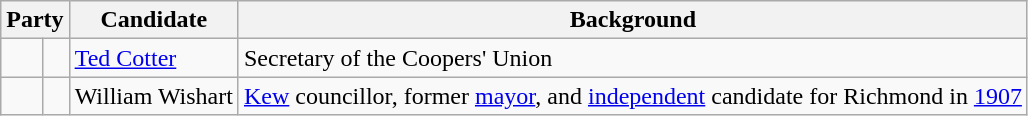<table class="wikitable">
<tr>
<th colspan="2">Party</th>
<th>Candidate</th>
<th>Background</th>
</tr>
<tr>
<td> </td>
<td></td>
<td><a href='#'>Ted Cotter</a></td>
<td>Secretary of the Coopers' Union</td>
</tr>
<tr>
<td> </td>
<td></td>
<td>William Wishart</td>
<td><a href='#'>Kew</a> councillor, former <a href='#'>mayor</a>, and <a href='#'>independent</a> candidate for Richmond in <a href='#'>1907</a></td>
</tr>
</table>
